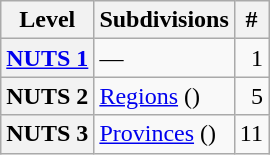<table class="wikitable">
<tr>
<th>Level</th>
<th>Subdivisions</th>
<th>#</th>
</tr>
<tr>
<th><a href='#'>NUTS 1</a></th>
<td>—</td>
<td align="right">1</td>
</tr>
<tr>
<th>NUTS 2</th>
<td><a href='#'>Regions</a> ()</td>
<td align="right">5</td>
</tr>
<tr>
<th>NUTS 3</th>
<td><a href='#'>Provinces</a> ()</td>
<td align="right">11</td>
</tr>
</table>
